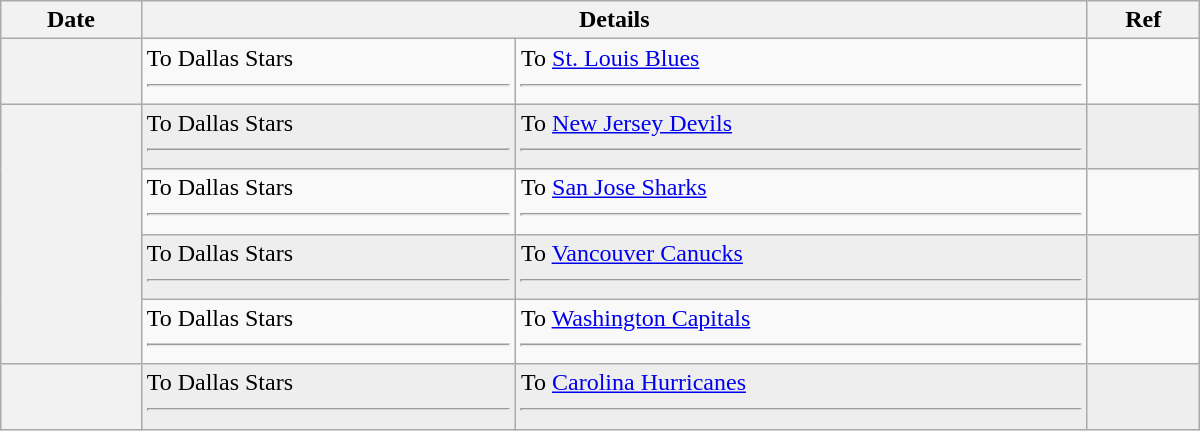<table class="wikitable plainrowheaders" style="width: 50em;">
<tr>
<th scope="col">Date</th>
<th scope="col" colspan="2">Details</th>
<th scope="col">Ref</th>
</tr>
<tr>
<th scope="row"></th>
<td valign="top">To Dallas Stars <hr></td>
<td valign="top">To <a href='#'>St. Louis Blues</a> <hr></td>
<td></td>
</tr>
<tr bgcolor="#eeeeee">
<th scope="row" rowspan=4></th>
<td valign="top">To Dallas Stars <hr></td>
<td valign="top">To <a href='#'>New Jersey Devils</a> <hr></td>
<td></td>
</tr>
<tr>
<td valign="top">To Dallas Stars <hr></td>
<td valign="top">To <a href='#'>San Jose Sharks</a> <hr></td>
<td></td>
</tr>
<tr bgcolor="#eeeeee">
<td valign="top">To Dallas Stars <hr></td>
<td valign="top">To <a href='#'>Vancouver Canucks</a> <hr></td>
<td></td>
</tr>
<tr>
<td valign="top">To Dallas Stars <hr></td>
<td valign="top">To <a href='#'>Washington Capitals</a> <hr></td>
<td></td>
</tr>
<tr bgcolor="#eeeeee">
<th scope="row"></th>
<td valign="top">To Dallas Stars <hr></td>
<td valign="top">To <a href='#'>Carolina Hurricanes</a> <hr></td>
<td></td>
</tr>
</table>
